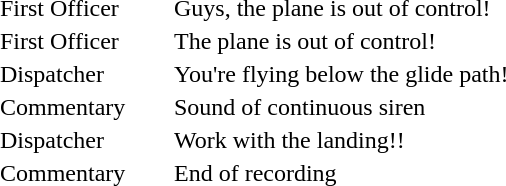<table align="center" style="border:none;" cellpadding="1">
<tr>
<th style="width:7.0em;"></th>
<th style="width:37.0em;"></th>
</tr>
<tr style="vertical-align:top;">
<td>First Officer</td>
<td>Guys, the plane is out of control!</td>
</tr>
<tr style="vertical-align:top;">
<td>First Officer</td>
<td>The plane is out of control!</td>
</tr>
<tr style="vertical-align:top;">
<td>Dispatcher</td>
<td>You're flying below the glide path!</td>
</tr>
<tr style="vertical-align:top;">
<td>Commentary</td>
<td>Sound of continuous siren</td>
</tr>
<tr style="vertical-align:top;">
<td>Dispatcher</td>
<td>Work with the landing!!</td>
</tr>
<tr>
<td>Commentary</td>
<td>End of recording</td>
</tr>
</table>
